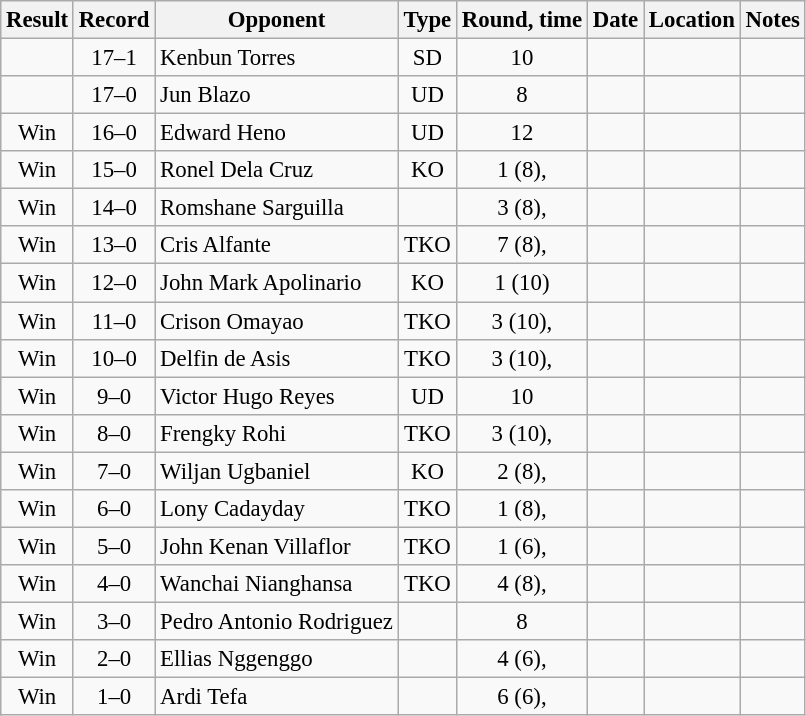<table class="wikitable" style="text-align:center; font-size:95%">
<tr>
<th>Result</th>
<th>Record</th>
<th>Opponent</th>
<th>Type</th>
<th>Round, time</th>
<th>Date</th>
<th>Location</th>
<th>Notes</th>
</tr>
<tr align=center>
<td></td>
<td>17–1</td>
<td align=left>Kenbun Torres</td>
<td>SD</td>
<td>10</td>
<td></td>
<td align=left></td>
<td style="text-align:left;"></td>
</tr>
<tr align=center>
<td></td>
<td>17–0</td>
<td align=left>Jun Blazo</td>
<td>UD</td>
<td>8</td>
<td></td>
<td align=left></td>
<td style="text-align:left;"></td>
</tr>
<tr align=center>
<td>Win</td>
<td>16–0</td>
<td align=left>Edward Heno</td>
<td>UD</td>
<td>12</td>
<td></td>
<td align=left></td>
<td style="text-align:left;"></td>
</tr>
<tr align=center>
<td>Win</td>
<td>15–0</td>
<td align=left>Ronel Dela Cruz</td>
<td>KO</td>
<td>1 (8), </td>
<td></td>
<td align=left></td>
<td></td>
</tr>
<tr align=center>
<td>Win</td>
<td>14–0</td>
<td align=left>Romshane Sarguilla</td>
<td></td>
<td>3 (8), </td>
<td></td>
<td align=left></td>
<td></td>
</tr>
<tr align=center>
<td>Win</td>
<td>13–0</td>
<td align=left>Cris Alfante</td>
<td>TKO</td>
<td>7 (8), </td>
<td></td>
<td align=left></td>
<td></td>
</tr>
<tr align=center>
<td>Win</td>
<td>12–0</td>
<td align=left>John Mark Apolinario</td>
<td>KO</td>
<td>1 (10)</td>
<td></td>
<td align=left></td>
<td></td>
</tr>
<tr align=center>
<td>Win</td>
<td>11–0</td>
<td align=left>Crison Omayao</td>
<td>TKO</td>
<td>3 (10), </td>
<td></td>
<td align=left></td>
<td></td>
</tr>
<tr align=center>
<td>Win</td>
<td>10–0</td>
<td align=left>Delfin de Asis</td>
<td>TKO</td>
<td>3 (10), </td>
<td></td>
<td align=left></td>
<td></td>
</tr>
<tr>
<td>Win</td>
<td>9–0</td>
<td align=left>Victor Hugo Reyes</td>
<td>UD</td>
<td>10</td>
<td></td>
<td align=left></td>
<td style="text-align:left;"></td>
</tr>
<tr>
<td>Win</td>
<td>8–0</td>
<td align=left>Frengky Rohi</td>
<td>TKO</td>
<td>3 (10), </td>
<td></td>
<td align=left></td>
<td></td>
</tr>
<tr>
<td>Win</td>
<td>7–0</td>
<td align=left>Wiljan Ugbaniel</td>
<td>KO</td>
<td>2 (8), </td>
<td></td>
<td align=left></td>
<td></td>
</tr>
<tr>
<td>Win</td>
<td>6–0</td>
<td align=left>Lony Cadayday</td>
<td>TKO</td>
<td>1 (8), </td>
<td></td>
<td align=left></td>
<td></td>
</tr>
<tr>
<td>Win</td>
<td>5–0</td>
<td align=left>John Kenan Villaflor</td>
<td>TKO</td>
<td>1 (6), </td>
<td></td>
<td align=left></td>
<td></td>
</tr>
<tr>
<td>Win</td>
<td>4–0</td>
<td align=left>Wanchai Nianghansa</td>
<td>TKO</td>
<td>4 (8), </td>
<td></td>
<td align=left></td>
<td></td>
</tr>
<tr>
<td>Win</td>
<td>3–0</td>
<td align=left>Pedro Antonio Rodriguez</td>
<td></td>
<td>8</td>
<td></td>
<td align=left></td>
<td></td>
</tr>
<tr>
<td>Win</td>
<td>2–0</td>
<td align=left>Ellias Nggenggo</td>
<td></td>
<td>4 (6), </td>
<td></td>
<td align=left></td>
<td></td>
</tr>
<tr>
<td>Win</td>
<td>1–0</td>
<td align=left>Ardi Tefa</td>
<td></td>
<td>6 (6), </td>
<td></td>
<td align=left></td>
<td style="text-align:left;"></td>
</tr>
</table>
